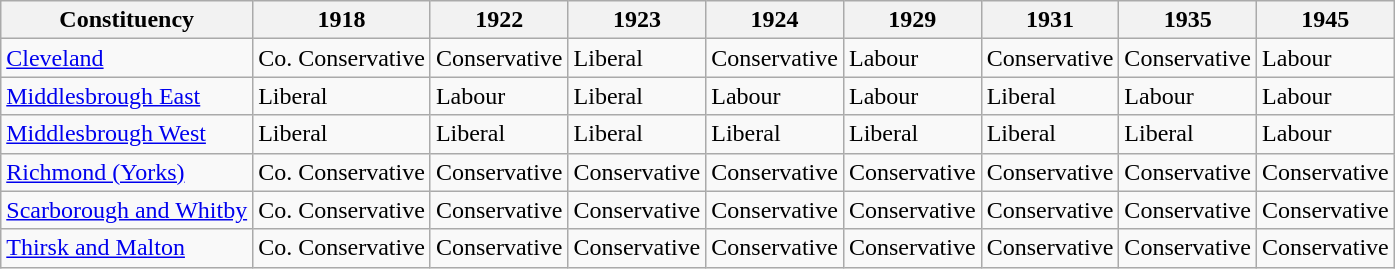<table class="wikitable sortable">
<tr>
<th>Constituency</th>
<th>1918</th>
<th>1922</th>
<th>1923</th>
<th>1924</th>
<th>1929</th>
<th>1931</th>
<th>1935</th>
<th>1945</th>
</tr>
<tr>
<td><a href='#'>Cleveland</a></td>
<td bgcolor=>Co. Conservative</td>
<td bgcolor=>Conservative</td>
<td bgcolor=>Liberal</td>
<td bgcolor=>Conservative</td>
<td bgcolor=>Labour</td>
<td bgcolor=>Conservative</td>
<td bgcolor=>Conservative</td>
<td bgcolor=>Labour</td>
</tr>
<tr>
<td><a href='#'>Middlesbrough East</a></td>
<td bgcolor=>Liberal</td>
<td bgcolor=>Labour</td>
<td bgcolor=>Liberal</td>
<td bgcolor=>Labour</td>
<td bgcolor=>Labour</td>
<td bgcolor=>Liberal</td>
<td bgcolor=>Labour</td>
<td bgcolor=>Labour</td>
</tr>
<tr>
<td><a href='#'>Middlesbrough West</a></td>
<td bgcolor=>Liberal</td>
<td bgcolor=>Liberal</td>
<td bgcolor=>Liberal</td>
<td bgcolor=>Liberal</td>
<td bgcolor=>Liberal</td>
<td bgcolor=>Liberal</td>
<td bgcolor=>Liberal</td>
<td bgcolor=>Labour</td>
</tr>
<tr>
<td><a href='#'>Richmond (Yorks)</a></td>
<td bgcolor=>Co. Conservative</td>
<td bgcolor=>Conservative</td>
<td bgcolor=>Conservative</td>
<td bgcolor=>Conservative</td>
<td bgcolor=>Conservative</td>
<td bgcolor=>Conservative</td>
<td bgcolor=>Conservative</td>
<td bgcolor=>Conservative</td>
</tr>
<tr>
<td><a href='#'>Scarborough and Whitby</a></td>
<td bgcolor=>Co. Conservative</td>
<td bgcolor=>Conservative</td>
<td bgcolor=>Conservative</td>
<td bgcolor=>Conservative</td>
<td bgcolor=>Conservative</td>
<td bgcolor=>Conservative</td>
<td bgcolor=>Conservative</td>
<td bgcolor=>Conservative</td>
</tr>
<tr>
<td><a href='#'>Thirsk and Malton</a></td>
<td bgcolor=>Co. Conservative</td>
<td bgcolor=>Conservative</td>
<td bgcolor=>Conservative</td>
<td bgcolor=>Conservative</td>
<td bgcolor=>Conservative</td>
<td bgcolor=>Conservative</td>
<td bgcolor=>Conservative</td>
<td bgcolor=>Conservative</td>
</tr>
</table>
